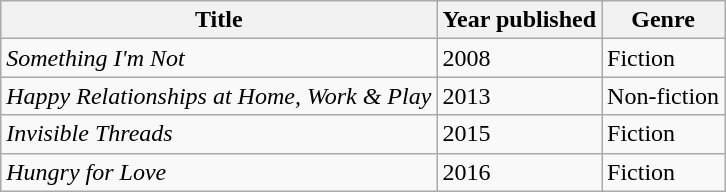<table class="wikitable">
<tr>
<th>Title</th>
<th>Year published</th>
<th>Genre</th>
</tr>
<tr>
<td><em>Something I'm Not</em></td>
<td>2008</td>
<td>Fiction</td>
</tr>
<tr>
<td><em>Happy Relationships at Home, Work & Play</em></td>
<td>2013</td>
<td>Non-fiction</td>
</tr>
<tr>
<td><em>Invisible Threads</em></td>
<td>2015</td>
<td>Fiction</td>
</tr>
<tr>
<td><em>Hungry for Love</em></td>
<td>2016</td>
<td>Fiction</td>
</tr>
</table>
